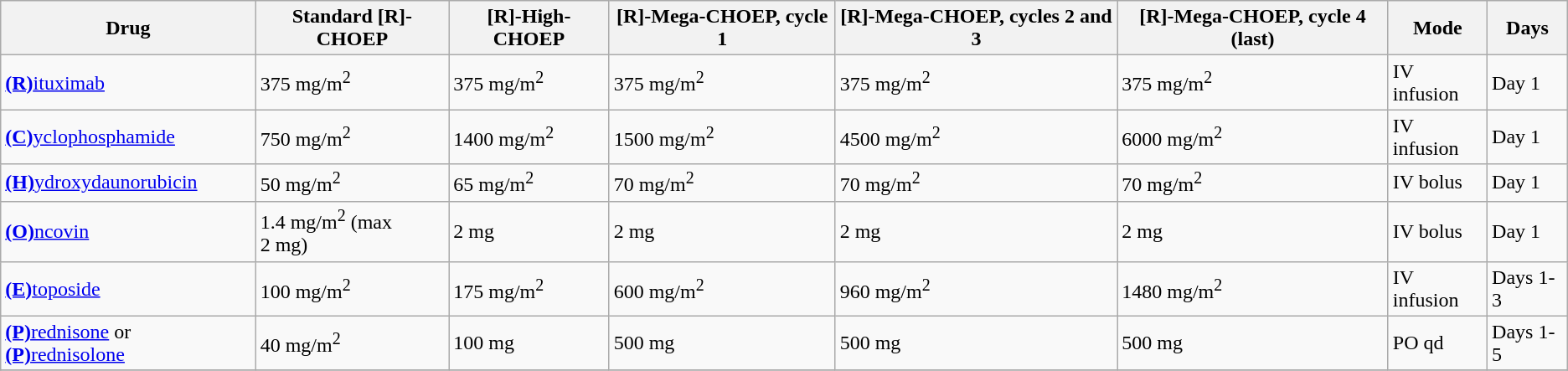<table class="wikitable">
<tr>
<th>Drug</th>
<th>Standard [R]-CHOEP</th>
<th>[R]-High-CHOEP</th>
<th>[R]-Mega-CHOEP, cycle 1</th>
<th>[R]-Mega-CHOEP, cycles 2 and 3</th>
<th>[R]-Mega-CHOEP, cycle 4 (last)</th>
<th>Mode</th>
<th>Days</th>
</tr>
<tr>
<td><a href='#'><strong>(R)</strong>ituximab</a></td>
<td>375 mg/m<sup>2</sup></td>
<td>375 mg/m<sup>2</sup></td>
<td>375 mg/m<sup>2</sup></td>
<td>375 mg/m<sup>2</sup></td>
<td>375 mg/m<sup>2</sup></td>
<td>IV infusion</td>
<td>Day 1</td>
</tr>
<tr>
<td><a href='#'><strong>(C)</strong>yclophosphamide</a></td>
<td>750 mg/m<sup>2</sup></td>
<td>1400 mg/m<sup>2</sup></td>
<td>1500 mg/m<sup>2</sup></td>
<td>4500 mg/m<sup>2</sup></td>
<td>6000 mg/m<sup>2</sup></td>
<td>IV infusion</td>
<td>Day 1</td>
</tr>
<tr>
<td><a href='#'><strong>(H)</strong>ydroxydaunorubicin</a></td>
<td>50 mg/m<sup>2</sup></td>
<td>65 mg/m<sup>2</sup></td>
<td>70 mg/m<sup>2</sup></td>
<td>70 mg/m<sup>2</sup></td>
<td>70 mg/m<sup>2</sup></td>
<td>IV bolus</td>
<td>Day 1</td>
</tr>
<tr>
<td><a href='#'><strong>(O)</strong>ncovin</a></td>
<td>1.4 mg/m<sup>2</sup> (max 2 mg)</td>
<td>2 mg</td>
<td>2 mg</td>
<td>2 mg</td>
<td>2 mg</td>
<td>IV bolus</td>
<td>Day 1</td>
</tr>
<tr>
<td><a href='#'><strong>(E)</strong>toposide</a></td>
<td>100 mg/m<sup>2</sup></td>
<td>175 mg/m<sup>2</sup></td>
<td>600 mg/m<sup>2</sup></td>
<td>960 mg/m<sup>2</sup></td>
<td>1480 mg/m<sup>2</sup></td>
<td>IV infusion</td>
<td>Days 1-3</td>
</tr>
<tr>
<td><a href='#'><strong>(P)</strong>rednisone</a> or <a href='#'><strong>(P)</strong>rednisolone</a></td>
<td>40 mg/m<sup>2</sup></td>
<td>100 mg</td>
<td>500 mg</td>
<td>500 mg</td>
<td>500 mg</td>
<td>PO qd</td>
<td>Days 1-5</td>
</tr>
<tr>
</tr>
</table>
